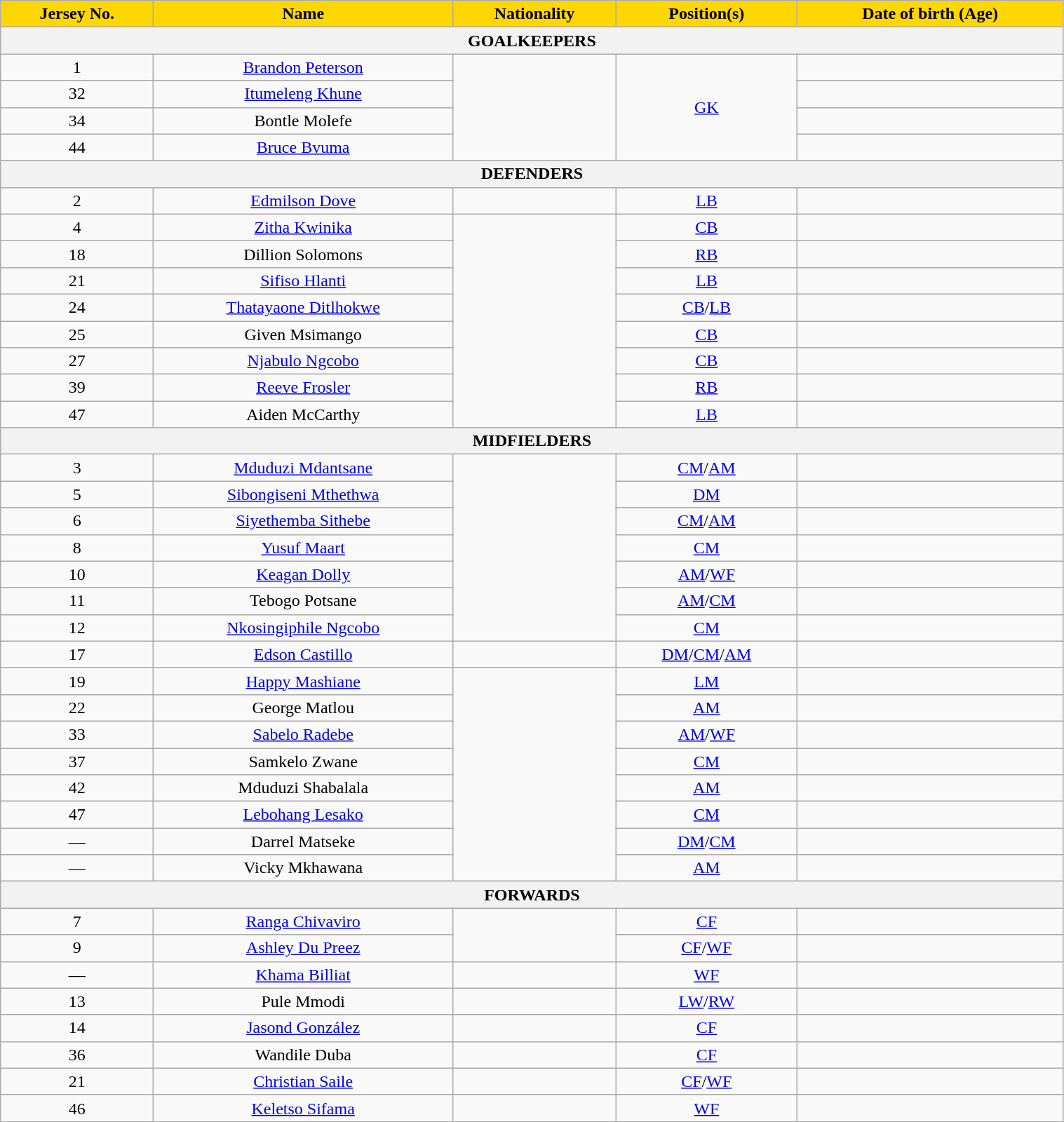<table class="wikitable" style="text-align:center; width:80%;">
<tr>
<th style="background:#FFD700; color:black; text-align:center;">Jersey  No.</th>
<th style="background:#FFD700; color:black; text-align:center;">Name</th>
<th style="background:#FFD700; color:black; text-align:center;">Nationality</th>
<th style="background:#FFD700; color:black; text-align:center;">Position(s)</th>
<th style="background:#FFD700; color:black; text-align:center;">Date of birth (Age)</th>
</tr>
<tr>
<th colspan="5">GOALKEEPERS</th>
</tr>
<tr>
<td>1</td>
<td><a href='#'>Brandon Peterson</a></td>
<td rowspan="4"></td>
<td rowspan="4"><a href='#'>GK</a></td>
<td></td>
</tr>
<tr>
<td>32</td>
<td><a href='#'>Itumeleng Khune</a></td>
<td></td>
</tr>
<tr>
<td>34</td>
<td>Bontle Molefe</td>
<td></td>
</tr>
<tr>
<td>44</td>
<td><a href='#'>Bruce Bvuma</a></td>
<td></td>
</tr>
<tr>
<th colspan="5">DEFENDERS</th>
</tr>
<tr>
<td>2</td>
<td><a href='#'>Edmilson Dove</a></td>
<td></td>
<td><a href='#'>LB</a></td>
<td></td>
</tr>
<tr>
<td>4</td>
<td><a href='#'>Zitha Kwinika</a></td>
<td rowspan="8"></td>
<td><a href='#'>CB</a></td>
<td></td>
</tr>
<tr>
<td>18</td>
<td>Dillion Solomons</td>
<td><a href='#'>RB</a></td>
<td></td>
</tr>
<tr>
<td>21</td>
<td><a href='#'>Sifiso Hlanti</a></td>
<td><a href='#'>LB</a></td>
<td></td>
</tr>
<tr>
<td>24</td>
<td><a href='#'>Thatayaone Ditlhokwe</a></td>
<td><a href='#'>CB</a>/<a href='#'>LB</a></td>
<td></td>
</tr>
<tr>
<td>25</td>
<td>Given Msimango</td>
<td><a href='#'>CB</a></td>
<td></td>
</tr>
<tr>
<td>27</td>
<td><a href='#'>Njabulo Ngcobo</a></td>
<td><a href='#'>CB</a></td>
<td></td>
</tr>
<tr>
<td>39</td>
<td><a href='#'>Reeve Frosler</a></td>
<td><a href='#'>RB</a></td>
<td></td>
</tr>
<tr>
<td>47</td>
<td>Aiden McCarthy</td>
<td><a href='#'>LB</a></td>
<td></td>
</tr>
<tr>
<th colspan="5">MIDFIELDERS</th>
</tr>
<tr>
<td>3</td>
<td><a href='#'>Mduduzi Mdantsane</a></td>
<td rowspan="7"></td>
<td><a href='#'>CM</a>/<a href='#'>AM</a></td>
<td></td>
</tr>
<tr>
<td>5</td>
<td><a href='#'>Sibongiseni Mthethwa</a></td>
<td><a href='#'>DM</a></td>
<td></td>
</tr>
<tr>
<td>6</td>
<td><a href='#'>Siyethemba Sithebe</a></td>
<td><a href='#'>CM</a>/<a href='#'>AM</a></td>
<td></td>
</tr>
<tr>
<td>8</td>
<td><a href='#'>Yusuf Maart</a></td>
<td><a href='#'>CM</a></td>
<td></td>
</tr>
<tr>
<td>10</td>
<td><a href='#'>Keagan Dolly</a></td>
<td><a href='#'>AM</a>/<a href='#'>WF</a></td>
<td></td>
</tr>
<tr>
<td>11</td>
<td>Tebogo Potsane</td>
<td><a href='#'>AM</a>/<a href='#'>CM</a></td>
<td></td>
</tr>
<tr>
<td>12</td>
<td><a href='#'>Nkosingiphile Ngcobo</a></td>
<td><a href='#'>CM</a></td>
<td></td>
</tr>
<tr>
<td>17</td>
<td><a href='#'>Edson Castillo</a></td>
<td></td>
<td><a href='#'>DM</a>/<a href='#'>CM</a>/<a href='#'>AM</a></td>
<td></td>
</tr>
<tr>
<td>19</td>
<td><a href='#'>Happy Mashiane</a></td>
<td rowspan="8"></td>
<td><a href='#'>LM</a></td>
<td></td>
</tr>
<tr>
<td>22</td>
<td>George Matlou</td>
<td><a href='#'>AM</a></td>
<td></td>
</tr>
<tr>
<td>33</td>
<td><a href='#'>Sabelo Radebe</a></td>
<td><a href='#'>AM</a>/<a href='#'>WF</a></td>
<td></td>
</tr>
<tr>
<td>37</td>
<td>Samkelo Zwane</td>
<td><a href='#'>CM</a></td>
<td></td>
</tr>
<tr>
<td>42</td>
<td>Mduduzi Shabalala</td>
<td><a href='#'>AM</a></td>
<td></td>
</tr>
<tr>
<td>47</td>
<td><a href='#'>Lebohang Lesako</a></td>
<td><a href='#'>CM</a></td>
<td></td>
</tr>
<tr>
<td>—</td>
<td>Darrel Matseke</td>
<td><a href='#'>DM</a>/<a href='#'>CM</a></td>
<td></td>
</tr>
<tr>
<td>—</td>
<td>Vicky Mkhawana</td>
<td><a href='#'>AM</a></td>
<td></td>
</tr>
<tr>
<th colspan="5">FORWARDS</th>
</tr>
<tr>
<td>7</td>
<td><a href='#'>Ranga Chivaviro</a></td>
<td rowspan="2"></td>
<td><a href='#'>CF</a></td>
<td></td>
</tr>
<tr>
<td>9</td>
<td><a href='#'>Ashley Du Preez</a></td>
<td><a href='#'>CF</a>/<a href='#'>WF</a></td>
<td></td>
</tr>
<tr>
<td>—</td>
<td><a href='#'>Khama Billiat</a></td>
<td></td>
<td><a href='#'>WF</a></td>
<td></td>
</tr>
<tr>
<td>13</td>
<td>Pule Mmodi</td>
<td></td>
<td><a href='#'>LW</a>/<a href='#'>RW</a></td>
<td></td>
</tr>
<tr>
<td>14</td>
<td><a href='#'>Jasond González</a></td>
<td></td>
<td><a href='#'>CF</a></td>
<td></td>
</tr>
<tr>
<td>36</td>
<td>Wandile Duba</td>
<td></td>
<td><a href='#'>CF</a></td>
<td></td>
</tr>
<tr>
<td>21</td>
<td><a href='#'>Christian Saile</a></td>
<td></td>
<td><a href='#'>CF</a>/<a href='#'>WF</a></td>
<td></td>
</tr>
<tr>
<td>46</td>
<td><a href='#'>Keletso Sifama</a></td>
<td></td>
<td><a href='#'>WF</a></td>
<td></td>
</tr>
</table>
